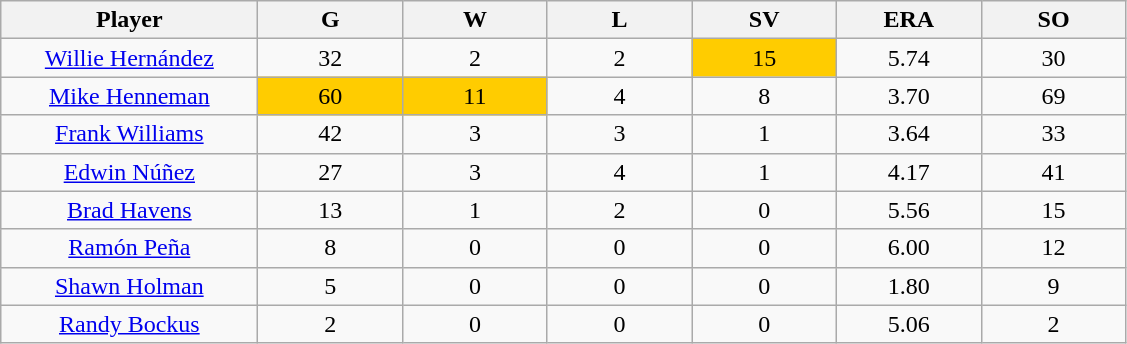<table class="wikitable sortable">
<tr>
<th bgcolor="#DDDDFF" width="16%">Player</th>
<th bgcolor="#DDDDFF" width="9%">G</th>
<th bgcolor="#DDDDFF" width="9%">W</th>
<th bgcolor="#DDDDFF" width="9%">L</th>
<th bgcolor="#DDDDFF" width="9%">SV</th>
<th bgcolor="#DDDDFF" width="9%">ERA</th>
<th bgcolor="#DDDDFF" width="9%">SO</th>
</tr>
<tr align="center">
<td><a href='#'>Willie Hernández</a></td>
<td>32</td>
<td>2</td>
<td>2</td>
<td bgcolor="FFCC00">15</td>
<td>5.74</td>
<td>30</td>
</tr>
<tr align=center>
<td><a href='#'>Mike Henneman</a></td>
<td bgcolor="FFCC00">60</td>
<td bgcolor="FFCC00">11</td>
<td>4</td>
<td>8</td>
<td>3.70</td>
<td>69</td>
</tr>
<tr align=center>
<td><a href='#'>Frank Williams</a></td>
<td>42</td>
<td>3</td>
<td>3</td>
<td>1</td>
<td>3.64</td>
<td>33</td>
</tr>
<tr align=center>
<td><a href='#'>Edwin Núñez</a></td>
<td>27</td>
<td>3</td>
<td>4</td>
<td>1</td>
<td>4.17</td>
<td>41</td>
</tr>
<tr align=center>
<td><a href='#'>Brad Havens</a></td>
<td>13</td>
<td>1</td>
<td>2</td>
<td>0</td>
<td>5.56</td>
<td>15</td>
</tr>
<tr align=center>
<td><a href='#'>Ramón Peña</a></td>
<td>8</td>
<td>0</td>
<td>0</td>
<td>0</td>
<td>6.00</td>
<td>12</td>
</tr>
<tr align=center>
<td><a href='#'>Shawn Holman</a></td>
<td>5</td>
<td>0</td>
<td>0</td>
<td>0</td>
<td>1.80</td>
<td>9</td>
</tr>
<tr align=center>
<td><a href='#'>Randy Bockus</a></td>
<td>2</td>
<td>0</td>
<td>0</td>
<td>0</td>
<td>5.06</td>
<td>2</td>
</tr>
</table>
